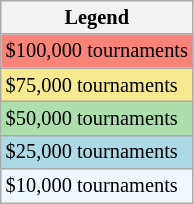<table class=wikitable style="font-size:85%">
<tr>
<th>Legend</th>
</tr>
<tr style="background:#f88379;">
<td>$100,000 tournaments</td>
</tr>
<tr style="background:#f7e98e;">
<td>$75,000 tournaments</td>
</tr>
<tr style="background:#addfad;">
<td>$50,000 tournaments</td>
</tr>
<tr style="background:lightblue;">
<td>$25,000 tournaments</td>
</tr>
<tr style="background:#f0f8ff;">
<td>$10,000 tournaments</td>
</tr>
</table>
